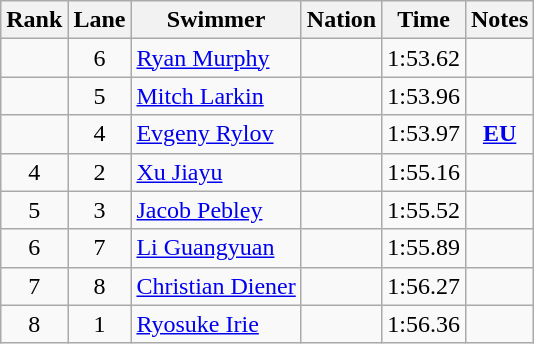<table class="wikitable sortable" style="text-align:center">
<tr>
<th>Rank</th>
<th>Lane</th>
<th>Swimmer</th>
<th>Nation</th>
<th>Time</th>
<th>Notes</th>
</tr>
<tr>
<td></td>
<td>6</td>
<td align=left><a href='#'>Ryan Murphy</a></td>
<td align=left></td>
<td>1:53.62</td>
<td></td>
</tr>
<tr>
<td></td>
<td>5</td>
<td align=left><a href='#'>Mitch Larkin</a></td>
<td align=left></td>
<td>1:53.96</td>
<td></td>
</tr>
<tr>
<td></td>
<td>4</td>
<td align=left><a href='#'>Evgeny Rylov</a></td>
<td align=left></td>
<td>1:53.97</td>
<td><strong><a href='#'>EU</a></strong></td>
</tr>
<tr>
<td>4</td>
<td>2</td>
<td align=left><a href='#'>Xu Jiayu</a></td>
<td align=left></td>
<td>1:55.16</td>
<td></td>
</tr>
<tr>
<td>5</td>
<td>3</td>
<td align=left><a href='#'>Jacob Pebley</a></td>
<td align=left></td>
<td>1:55.52</td>
<td></td>
</tr>
<tr>
<td>6</td>
<td>7</td>
<td align=left><a href='#'>Li Guangyuan</a></td>
<td align=left></td>
<td>1:55.89</td>
<td></td>
</tr>
<tr>
<td>7</td>
<td>8</td>
<td align=left><a href='#'>Christian Diener</a></td>
<td align=left></td>
<td>1:56.27</td>
<td></td>
</tr>
<tr>
<td>8</td>
<td>1</td>
<td align=left><a href='#'>Ryosuke Irie</a></td>
<td align=left></td>
<td>1:56.36</td>
<td></td>
</tr>
</table>
